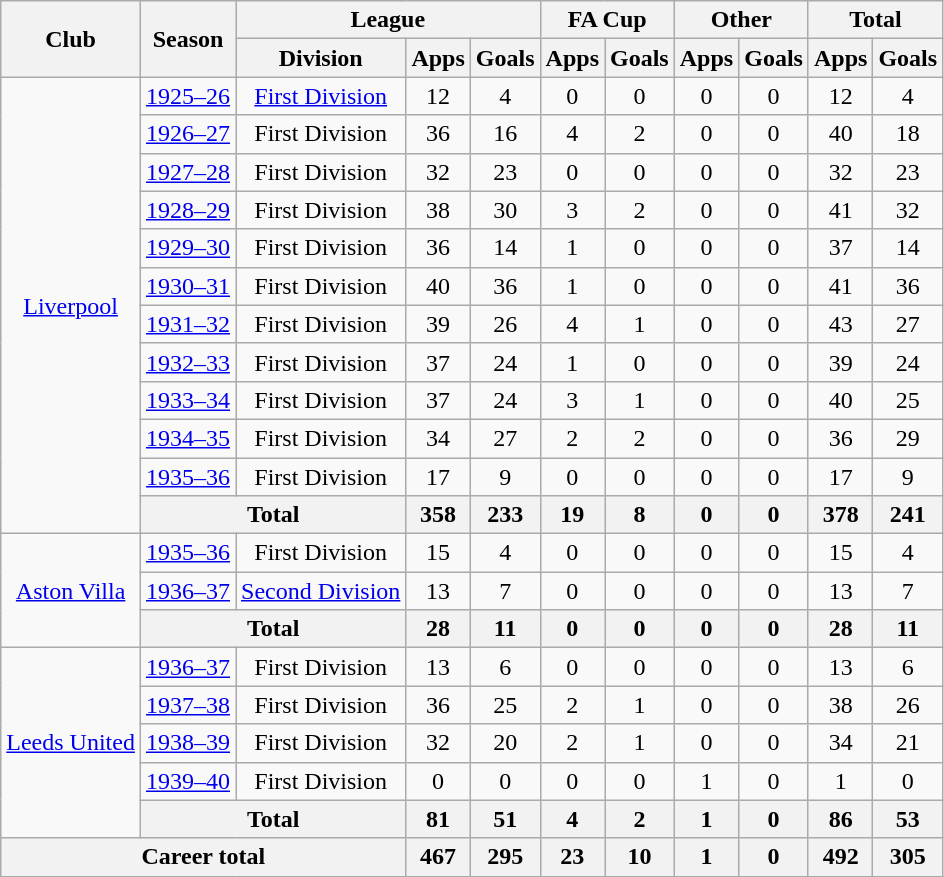<table class="wikitable" style="text-align:center">
<tr>
<th rowspan="2">Club</th>
<th rowspan="2">Season</th>
<th colspan="3">League</th>
<th colspan="2">FA Cup</th>
<th colspan="2">Other</th>
<th colspan="2">Total</th>
</tr>
<tr>
<th>Division</th>
<th>Apps</th>
<th>Goals</th>
<th>Apps</th>
<th>Goals</th>
<th>Apps</th>
<th>Goals</th>
<th>Apps</th>
<th>Goals</th>
</tr>
<tr>
<td rowspan="12"><a href='#'>Liverpool</a></td>
<td><a href='#'>1925–26</a></td>
<td><a href='#'>First Division</a></td>
<td>12</td>
<td>4</td>
<td>0</td>
<td>0</td>
<td>0</td>
<td>0</td>
<td>12</td>
<td>4</td>
</tr>
<tr>
<td><a href='#'>1926–27</a></td>
<td>First Division</td>
<td>36</td>
<td>16</td>
<td>4</td>
<td>2</td>
<td>0</td>
<td>0</td>
<td>40</td>
<td>18</td>
</tr>
<tr>
<td><a href='#'>1927–28</a></td>
<td>First Division</td>
<td>32</td>
<td>23</td>
<td>0</td>
<td>0</td>
<td>0</td>
<td>0</td>
<td>32</td>
<td>23</td>
</tr>
<tr>
<td><a href='#'>1928–29</a></td>
<td>First Division</td>
<td>38</td>
<td>30</td>
<td>3</td>
<td>2</td>
<td>0</td>
<td>0</td>
<td>41</td>
<td>32</td>
</tr>
<tr>
<td><a href='#'>1929–30</a></td>
<td>First Division</td>
<td>36</td>
<td>14</td>
<td>1</td>
<td>0</td>
<td>0</td>
<td>0</td>
<td>37</td>
<td>14</td>
</tr>
<tr>
<td><a href='#'>1930–31</a></td>
<td>First Division</td>
<td>40</td>
<td>36</td>
<td>1</td>
<td>0</td>
<td>0</td>
<td>0</td>
<td>41</td>
<td>36</td>
</tr>
<tr>
<td><a href='#'>1931–32</a></td>
<td>First Division</td>
<td>39</td>
<td>26</td>
<td>4</td>
<td>1</td>
<td>0</td>
<td>0</td>
<td>43</td>
<td>27</td>
</tr>
<tr>
<td><a href='#'>1932–33</a></td>
<td>First Division</td>
<td>37</td>
<td>24</td>
<td>1</td>
<td>0</td>
<td>0</td>
<td>0</td>
<td>39</td>
<td>24</td>
</tr>
<tr>
<td><a href='#'>1933–34</a></td>
<td>First Division</td>
<td>37</td>
<td>24</td>
<td>3</td>
<td>1</td>
<td>0</td>
<td>0</td>
<td>40</td>
<td>25</td>
</tr>
<tr>
<td><a href='#'>1934–35</a></td>
<td>First Division</td>
<td>34</td>
<td>27</td>
<td>2</td>
<td>2</td>
<td>0</td>
<td>0</td>
<td>36</td>
<td>29</td>
</tr>
<tr>
<td><a href='#'>1935–36</a></td>
<td>First Division</td>
<td>17</td>
<td>9</td>
<td>0</td>
<td>0</td>
<td>0</td>
<td>0</td>
<td>17</td>
<td>9</td>
</tr>
<tr>
<th colspan="2">Total</th>
<th>358</th>
<th>233</th>
<th>19</th>
<th>8</th>
<th>0</th>
<th>0</th>
<th>378</th>
<th>241</th>
</tr>
<tr>
<td rowspan="3"><a href='#'>Aston Villa</a></td>
<td><a href='#'>1935–36</a></td>
<td>First Division</td>
<td>15</td>
<td>4</td>
<td>0</td>
<td>0</td>
<td>0</td>
<td>0</td>
<td>15</td>
<td>4</td>
</tr>
<tr>
<td><a href='#'>1936–37</a></td>
<td><a href='#'>Second Division</a></td>
<td>13</td>
<td>7</td>
<td>0</td>
<td>0</td>
<td>0</td>
<td>0</td>
<td>13</td>
<td>7</td>
</tr>
<tr>
<th colspan="2">Total</th>
<th>28</th>
<th>11</th>
<th>0</th>
<th>0</th>
<th>0</th>
<th>0</th>
<th>28</th>
<th>11</th>
</tr>
<tr>
<td rowspan="5"><a href='#'>Leeds United</a></td>
<td><a href='#'>1936–37</a></td>
<td>First Division</td>
<td>13</td>
<td>6</td>
<td>0</td>
<td>0</td>
<td>0</td>
<td>0</td>
<td>13</td>
<td>6</td>
</tr>
<tr>
<td><a href='#'>1937–38</a></td>
<td>First Division</td>
<td>36</td>
<td>25</td>
<td>2</td>
<td>1</td>
<td>0</td>
<td>0</td>
<td>38</td>
<td>26</td>
</tr>
<tr>
<td><a href='#'>1938–39</a></td>
<td>First Division</td>
<td>32</td>
<td>20</td>
<td>2</td>
<td>1</td>
<td>0</td>
<td>0</td>
<td>34</td>
<td>21</td>
</tr>
<tr>
<td><a href='#'>1939–40</a></td>
<td>First Division</td>
<td>0</td>
<td>0</td>
<td>0</td>
<td>0</td>
<td>1</td>
<td>0</td>
<td>1</td>
<td>0</td>
</tr>
<tr>
<th colspan="2">Total</th>
<th>81</th>
<th>51</th>
<th>4</th>
<th>2</th>
<th>1</th>
<th>0</th>
<th>86</th>
<th>53</th>
</tr>
<tr>
<th colspan="3">Career total</th>
<th>467</th>
<th>295</th>
<th>23</th>
<th>10</th>
<th>1</th>
<th>0</th>
<th>492</th>
<th>305</th>
</tr>
</table>
